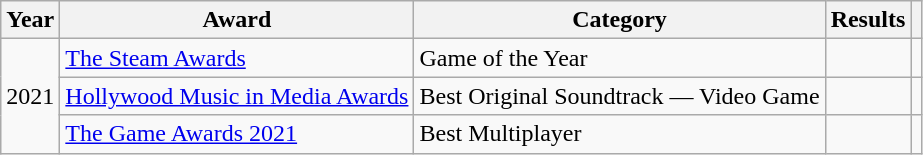<table class="wikitable plainrowheaders sortable collapsible">
<tr>
<th>Year</th>
<th>Award</th>
<th>Category</th>
<th>Results</th>
<th></th>
</tr>
<tr>
<td style="text-align:center;" rowspan="3">2021</td>
<td><a href='#'>The Steam Awards</a></td>
<td>Game of the Year</td>
<td></td>
<td style="text-align:center;"></td>
</tr>
<tr>
<td><a href='#'>Hollywood Music in Media Awards</a></td>
<td>Best Original Soundtrack — Video Game</td>
<td></td>
<td style="text-align:center;"></td>
</tr>
<tr>
<td><a href='#'>The Game Awards 2021</a></td>
<td>Best Multiplayer</td>
<td></td>
<td style="text-align:center;"></td>
</tr>
</table>
